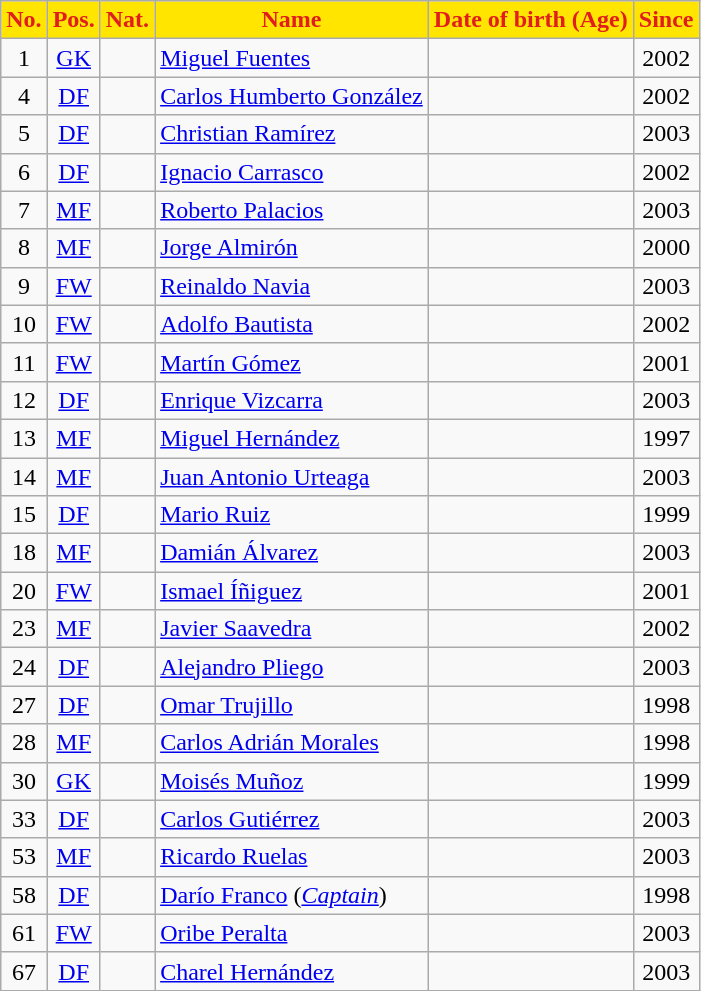<table class="wikitable sortable" style="text-align:center; font-size:100%;">
<tr>
<th style=background-color:#FFE500;color:#E11D1E>No.</th>
<th style=background-color:#FFE500;color:#E11D1E>Pos.</th>
<th style=background-color:#FFE500;color:#E11D1E>Nat.</th>
<th style=background-color:#FFE500;color:#E11D1E>Name</th>
<th style=background-color:#FFE500;color:#E11D1E>Date of birth (Age)</th>
<th style=background-color:#FFE500;color:#E11D1E>Since</th>
</tr>
<tr>
<td>1</td>
<td><a href='#'>GK</a></td>
<td></td>
<td align=left><a href='#'>Miguel Fuentes</a></td>
<td></td>
<td>2002</td>
</tr>
<tr>
<td>4</td>
<td><a href='#'>DF</a></td>
<td></td>
<td align=left><a href='#'>Carlos Humberto González</a></td>
<td></td>
<td>2002</td>
</tr>
<tr>
<td>5</td>
<td><a href='#'>DF</a></td>
<td></td>
<td align=left><a href='#'>Christian Ramírez</a></td>
<td></td>
<td>2003</td>
</tr>
<tr>
<td>6</td>
<td><a href='#'>DF</a></td>
<td></td>
<td align=left><a href='#'>Ignacio Carrasco</a></td>
<td></td>
<td>2002</td>
</tr>
<tr>
<td>7</td>
<td><a href='#'>MF</a></td>
<td></td>
<td align=left><a href='#'>Roberto Palacios</a></td>
<td></td>
<td>2003</td>
</tr>
<tr>
<td>8</td>
<td><a href='#'>MF</a></td>
<td></td>
<td align=left><a href='#'>Jorge Almirón</a></td>
<td></td>
<td>2000</td>
</tr>
<tr>
<td>9</td>
<td><a href='#'>FW</a></td>
<td></td>
<td align=left><a href='#'>Reinaldo Navia</a></td>
<td></td>
<td>2003</td>
</tr>
<tr>
<td>10</td>
<td><a href='#'>FW</a></td>
<td></td>
<td align=left><a href='#'>Adolfo Bautista</a></td>
<td></td>
<td>2002</td>
</tr>
<tr>
<td>11</td>
<td><a href='#'>FW</a></td>
<td></td>
<td align=left><a href='#'>Martín Gómez</a></td>
<td></td>
<td>2001</td>
</tr>
<tr>
<td>12</td>
<td><a href='#'>DF</a></td>
<td></td>
<td align=left><a href='#'>Enrique Vizcarra</a></td>
<td></td>
<td>2003</td>
</tr>
<tr>
<td>13</td>
<td><a href='#'>MF</a></td>
<td></td>
<td align=left><a href='#'>Miguel Hernández</a></td>
<td></td>
<td>1997</td>
</tr>
<tr>
<td>14</td>
<td><a href='#'>MF</a></td>
<td></td>
<td align=left><a href='#'>Juan Antonio Urteaga</a></td>
<td></td>
<td>2003</td>
</tr>
<tr>
<td>15</td>
<td><a href='#'>DF</a></td>
<td></td>
<td align=left><a href='#'>Mario Ruiz</a></td>
<td></td>
<td>1999</td>
</tr>
<tr>
<td>18</td>
<td><a href='#'>MF</a></td>
<td></td>
<td align=left><a href='#'>Damián Álvarez</a></td>
<td></td>
<td>2003</td>
</tr>
<tr>
<td>20</td>
<td><a href='#'>FW</a></td>
<td></td>
<td align=left><a href='#'>Ismael Íñiguez</a></td>
<td></td>
<td>2001</td>
</tr>
<tr>
<td>23</td>
<td><a href='#'>MF</a></td>
<td></td>
<td align=left><a href='#'>Javier Saavedra</a></td>
<td></td>
<td>2002</td>
</tr>
<tr>
<td>24</td>
<td><a href='#'>DF</a></td>
<td></td>
<td align=left><a href='#'>Alejandro Pliego</a></td>
<td></td>
<td>2003</td>
</tr>
<tr>
<td>27</td>
<td><a href='#'>DF</a></td>
<td></td>
<td align=left><a href='#'>Omar Trujillo</a></td>
<td></td>
<td>1998</td>
</tr>
<tr>
<td>28</td>
<td><a href='#'>MF</a></td>
<td></td>
<td align=left><a href='#'>Carlos Adrián Morales</a></td>
<td></td>
<td>1998</td>
</tr>
<tr>
<td>30</td>
<td><a href='#'>GK</a></td>
<td></td>
<td align=left><a href='#'>Moisés Muñoz</a></td>
<td></td>
<td>1999</td>
</tr>
<tr>
<td>33</td>
<td><a href='#'>DF</a></td>
<td></td>
<td align=left><a href='#'>Carlos Gutiérrez</a></td>
<td></td>
<td>2003</td>
</tr>
<tr>
<td>53</td>
<td><a href='#'>MF</a></td>
<td></td>
<td align=left><a href='#'>Ricardo Ruelas</a></td>
<td></td>
<td>2003</td>
</tr>
<tr>
<td>58</td>
<td><a href='#'>DF</a></td>
<td></td>
<td align=left><a href='#'>Darío Franco</a> (<em><a href='#'>Captain</a></em>)</td>
<td></td>
<td>1998</td>
</tr>
<tr>
<td>61</td>
<td><a href='#'>FW</a></td>
<td></td>
<td align=left><a href='#'>Oribe Peralta</a></td>
<td></td>
<td>2003</td>
</tr>
<tr>
<td>67</td>
<td><a href='#'>DF</a></td>
<td></td>
<td align=left><a href='#'>Charel Hernández</a></td>
<td></td>
<td>2003</td>
</tr>
</table>
